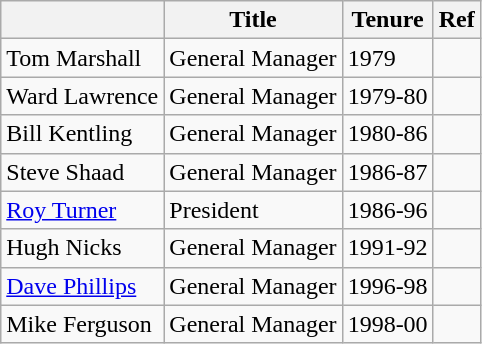<table class="wikitable">
<tr>
<th></th>
<th>Title</th>
<th>Tenure</th>
<th>Ref</th>
</tr>
<tr>
<td>Tom Marshall</td>
<td>General Manager</td>
<td>1979</td>
<td></td>
</tr>
<tr>
<td>Ward Lawrence</td>
<td>General Manager</td>
<td>1979-80</td>
<td></td>
</tr>
<tr>
<td>Bill Kentling</td>
<td>General Manager</td>
<td>1980-86</td>
<td></td>
</tr>
<tr>
<td>Steve Shaad</td>
<td>General Manager</td>
<td>1986-87</td>
<td></td>
</tr>
<tr>
<td><a href='#'>Roy Turner</a></td>
<td>President</td>
<td>1986-96</td>
<td></td>
</tr>
<tr>
<td>Hugh Nicks</td>
<td>General Manager</td>
<td>1991-92</td>
<td></td>
</tr>
<tr>
<td><a href='#'>Dave Phillips</a></td>
<td>General Manager</td>
<td>1996-98</td>
<td></td>
</tr>
<tr>
<td>Mike Ferguson</td>
<td>General Manager</td>
<td>1998-00</td>
<td></td>
</tr>
</table>
